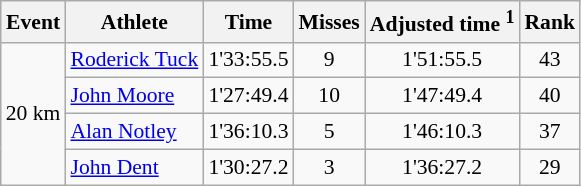<table class="wikitable" style="font-size:90%">
<tr>
<th>Event</th>
<th>Athlete</th>
<th>Time</th>
<th>Misses</th>
<th>Adjusted time <sup>1</sup></th>
<th>Rank</th>
</tr>
<tr>
<td rowspan="4">20 km</td>
<td><a href='#'>Roderick Tuck</a></td>
<td align="center">1'33:55.5</td>
<td align="center">9</td>
<td align="center">1'51:55.5</td>
<td align="center">43</td>
</tr>
<tr>
<td><a href='#'>John Moore</a></td>
<td align="center">1'27:49.4</td>
<td align="center">10</td>
<td align="center">1'47:49.4</td>
<td align="center">40</td>
</tr>
<tr>
<td><a href='#'>Alan Notley</a></td>
<td align="center">1'36:10.3</td>
<td align="center">5</td>
<td align="center">1'46:10.3</td>
<td align="center">37</td>
</tr>
<tr>
<td><a href='#'>John Dent</a></td>
<td align="center">1'30:27.2</td>
<td align="center">3</td>
<td align="center">1'36:27.2</td>
<td align="center">29</td>
</tr>
</table>
